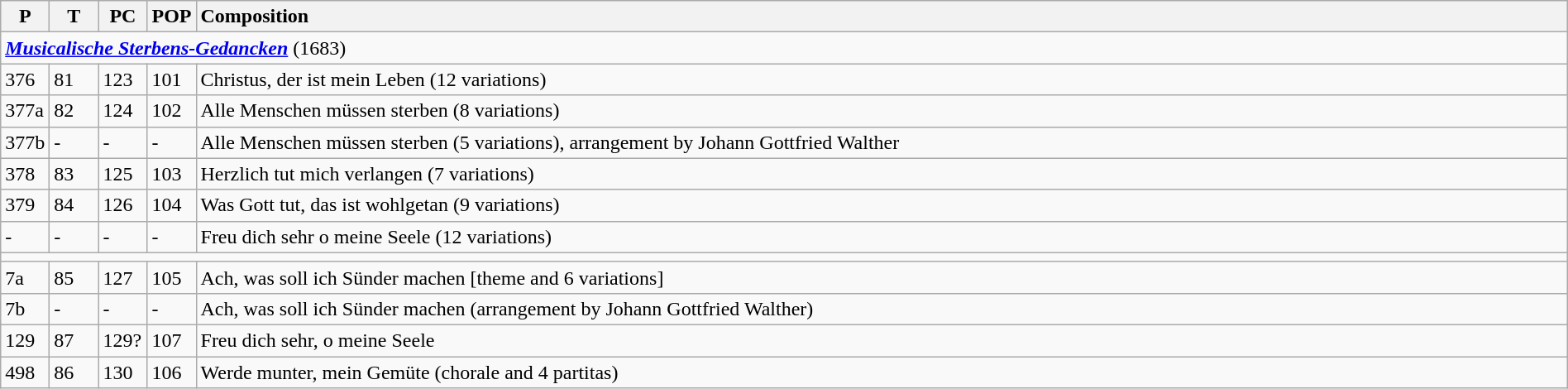<table class="wikitable" width="100%">
<tr>
<th width="32">P</th>
<th width="32">T</th>
<th width="32">PC</th>
<th width="32">POP</th>
<th style="text-align: left;">Composition</th>
</tr>
<tr>
<td colspan="5"><strong><em><a href='#'>Musicalische Sterbens-Gedancken</a></em></strong> (1683)</td>
</tr>
<tr>
<td>376</td>
<td>81</td>
<td>123</td>
<td>101</td>
<td>Christus, der ist mein Leben (12 variations)</td>
</tr>
<tr>
<td>377a</td>
<td>82</td>
<td>124</td>
<td>102</td>
<td>Alle Menschen müssen sterben (8 variations)</td>
</tr>
<tr>
<td>377b</td>
<td>-</td>
<td>-</td>
<td>-</td>
<td>Alle Menschen müssen sterben (5 variations), arrangement by Johann Gottfried Walther</td>
</tr>
<tr>
<td>378</td>
<td>83</td>
<td>125</td>
<td>103</td>
<td>Herzlich tut mich verlangen (7 variations)</td>
</tr>
<tr>
<td>379</td>
<td>84</td>
<td>126</td>
<td>104</td>
<td>Was Gott tut, das ist wohlgetan (9 variations)</td>
</tr>
<tr>
<td>-</td>
<td>-</td>
<td>-</td>
<td>-</td>
<td>Freu dich sehr o meine Seele (12 variations)</td>
</tr>
<tr>
<td colspan="5"></td>
</tr>
<tr>
<td>7a</td>
<td>85</td>
<td>127</td>
<td>105</td>
<td>Ach, was soll ich Sünder machen [theme and 6 variations]</td>
</tr>
<tr>
<td>7b</td>
<td>-</td>
<td>-</td>
<td>-</td>
<td>Ach, was soll ich Sünder machen (arrangement by Johann Gottfried Walther)</td>
</tr>
<tr>
<td>129</td>
<td>87</td>
<td>129?</td>
<td>107</td>
<td>Freu dich sehr, o meine Seele</td>
</tr>
<tr>
<td>498</td>
<td>86</td>
<td>130</td>
<td>106</td>
<td>Werde munter, mein Gemüte (chorale and 4 partitas)</td>
</tr>
</table>
